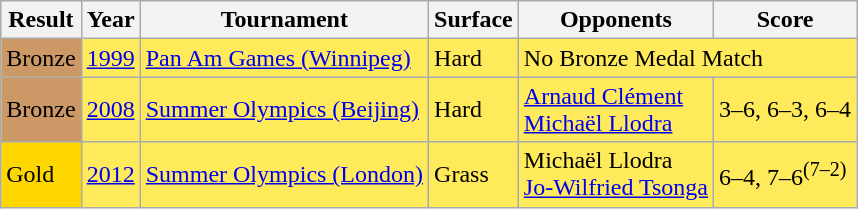<table class="sortable wikitable">
<tr>
<th>Result</th>
<th>Year</th>
<th>Tournament</th>
<th>Surface</th>
<th>Opponents</th>
<th class="unsortable">Score</th>
</tr>
<tr bgcolor=FFEA5C>
<td bgcolor=cc9966>Bronze</td>
<td><a href='#'>1999</a></td>
<td><a href='#'>Pan Am Games (Winnipeg)</a></td>
<td>Hard</td>
<td colspan="2">No Bronze Medal Match</td>
</tr>
<tr bgcolor=FFEA5C>
<td bgcolor=cc9966>Bronze</td>
<td><a href='#'>2008</a></td>
<td><a href='#'>Summer Olympics (Beijing)</a></td>
<td>Hard</td>
<td> <a href='#'>Arnaud Clément</a><br> <a href='#'>Michaël Llodra</a></td>
<td>3–6, 6–3, 6–4</td>
</tr>
<tr bgcolor=FFEA5C>
<td bgcolor=gold>Gold</td>
<td><a href='#'>2012</a></td>
<td><a href='#'>Summer Olympics (London)</a></td>
<td>Grass</td>
<td> Michaël Llodra<br> <a href='#'>Jo-Wilfried Tsonga</a></td>
<td>6–4, 7–6<sup>(7–2)</sup></td>
</tr>
</table>
